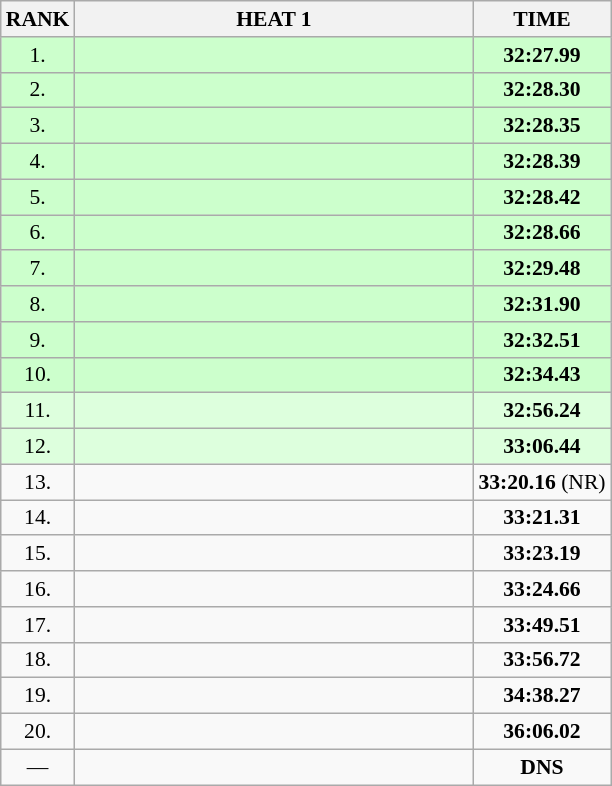<table class="wikitable" style="border-collapse: collapse; font-size: 90%;">
<tr>
<th>RANK</th>
<th align="left" style="width: 18em">HEAT 1</th>
<th>TIME</th>
</tr>
<tr style="background:#ccffcc;">
<td align="center">1.</td>
<td></td>
<td align="center"><strong>32:27.99</strong></td>
</tr>
<tr style="background:#ccffcc;">
<td align="center">2.</td>
<td></td>
<td align="center"><strong>32:28.30</strong></td>
</tr>
<tr style="background:#ccffcc;">
<td align="center">3.</td>
<td></td>
<td align="center"><strong>32:28.35</strong></td>
</tr>
<tr style="background:#ccffcc;">
<td align="center">4.</td>
<td></td>
<td align="center"><strong>32:28.39</strong></td>
</tr>
<tr style="background:#ccffcc;">
<td align="center">5.</td>
<td></td>
<td align="center"><strong>32:28.42</strong></td>
</tr>
<tr style="background:#ccffcc;">
<td align="center">6.</td>
<td></td>
<td align="center"><strong>32:28.66</strong></td>
</tr>
<tr style="background:#ccffcc;">
<td align="center">7.</td>
<td></td>
<td align="center"><strong>32:29.48</strong></td>
</tr>
<tr style="background:#ccffcc;">
<td align="center">8.</td>
<td></td>
<td align="center"><strong>32:31.90</strong></td>
</tr>
<tr style="background:#ccffcc;">
<td align="center">9.</td>
<td></td>
<td align="center"><strong>32:32.51</strong></td>
</tr>
<tr style="background:#ccffcc;">
<td align="center">10.</td>
<td></td>
<td align="center"><strong>32:34.43</strong></td>
</tr>
<tr style="background:#ddffdd;">
<td align="center">11.</td>
<td></td>
<td align="center"><strong>32:56.24</strong></td>
</tr>
<tr style="background:#ddffdd;">
<td align="center">12.</td>
<td></td>
<td align="center"><strong>33:06.44</strong></td>
</tr>
<tr>
<td align="center">13.</td>
<td></td>
<td align="center"><strong>33:20.16</strong> (NR)</td>
</tr>
<tr>
<td align="center">14.</td>
<td></td>
<td align="center"><strong>33:21.31</strong></td>
</tr>
<tr>
<td align="center">15.</td>
<td></td>
<td align="center"><strong>33:23.19</strong></td>
</tr>
<tr>
<td align="center">16.</td>
<td></td>
<td align="center"><strong>33:24.66</strong></td>
</tr>
<tr>
<td align="center">17.</td>
<td></td>
<td align="center"><strong>33:49.51</strong></td>
</tr>
<tr>
<td align="center">18.</td>
<td></td>
<td align="center"><strong>33:56.72</strong></td>
</tr>
<tr>
<td align="center">19.</td>
<td></td>
<td align="center"><strong>34:38.27</strong></td>
</tr>
<tr>
<td align="center">20.</td>
<td></td>
<td align="center"><strong>36:06.02</strong></td>
</tr>
<tr>
<td align="center">—</td>
<td></td>
<td align="center"><strong>DNS</strong></td>
</tr>
</table>
